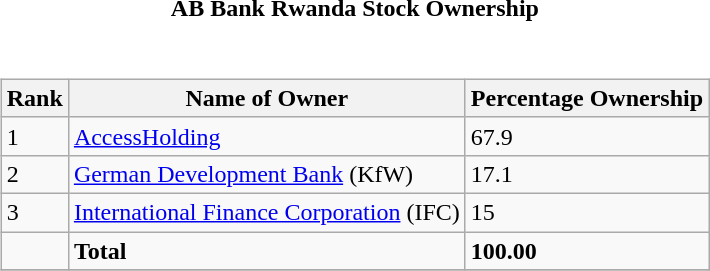<table style="font-size:100%;">
<tr>
<td width="100%" align="center"><strong>AB Bank Rwanda Stock Ownership</strong></td>
</tr>
<tr valign="top">
<td><br><table class="wikitable sortable" style="margin-left:auto;margin-right:auto">
<tr>
<th style="width:2em;">Rank</th>
<th>Name of Owner</th>
<th>Percentage Ownership</th>
</tr>
<tr>
<td>1</td>
<td><a href='#'>AccessHolding</a></td>
<td>67.9</td>
</tr>
<tr>
<td>2</td>
<td><a href='#'>German Development Bank</a> (KfW)</td>
<td>17.1</td>
</tr>
<tr>
<td>3</td>
<td><a href='#'>International Finance Corporation</a> (IFC)</td>
<td>15</td>
</tr>
<tr>
<td></td>
<td><strong>Total</strong></td>
<td><strong>100.00</strong></td>
</tr>
<tr>
</tr>
</table>
</td>
</tr>
<tr>
</tr>
</table>
